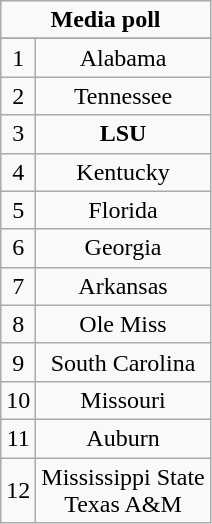<table class="wikitable">
<tr align="center">
<td align="center" Colspan="3"><strong>Media poll</strong></td>
</tr>
<tr align="center">
</tr>
<tr align="center">
<td>1</td>
<td>Alabama</td>
</tr>
<tr align="center">
<td>2</td>
<td>Tennessee</td>
</tr>
<tr align="center">
<td>3</td>
<td><strong>LSU</strong></td>
</tr>
<tr align="center">
<td>4</td>
<td>Kentucky</td>
</tr>
<tr align="center">
<td>5</td>
<td>Florida</td>
</tr>
<tr align="center">
<td>6</td>
<td>Georgia</td>
</tr>
<tr align="center">
<td>7</td>
<td>Arkansas</td>
</tr>
<tr align="center">
<td>8</td>
<td>Ole Miss</td>
</tr>
<tr align="center">
<td>9</td>
<td>South Carolina</td>
</tr>
<tr align="center">
<td>10</td>
<td>Missouri</td>
</tr>
<tr align="center">
<td>11</td>
<td>Auburn</td>
</tr>
<tr align="center">
<td>12</td>
<td>Mississippi State<br>Texas A&M</td>
</tr>
</table>
